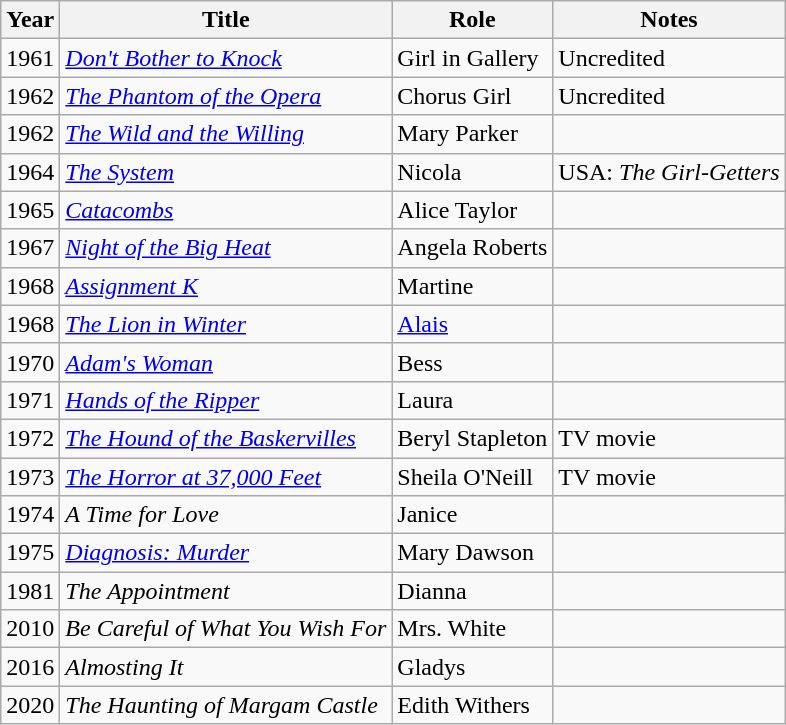<table class="wikitable">
<tr>
<th>Year</th>
<th>Title</th>
<th>Role</th>
<th>Notes</th>
</tr>
<tr>
<td>1961</td>
<td><em><a href='#'>Don't Bother to Knock</a></em></td>
<td>Girl in Gallery</td>
<td>Uncredited</td>
</tr>
<tr>
<td>1962</td>
<td><em><a href='#'>The Phantom of the Opera</a></em></td>
<td>Chorus Girl</td>
<td>Uncredited</td>
</tr>
<tr>
<td>1962</td>
<td><em><a href='#'>The Wild and the Willing</a></em></td>
<td>Mary Parker</td>
<td></td>
</tr>
<tr>
<td>1964</td>
<td><em><a href='#'>The System</a></em></td>
<td>Nicola</td>
<td>USA: <em>The Girl-Getters</em></td>
</tr>
<tr>
<td>1965</td>
<td><em><a href='#'>Catacombs</a></em></td>
<td>Alice Taylor</td>
<td></td>
</tr>
<tr>
<td>1967</td>
<td><em><a href='#'>Night of the Big Heat</a></em></td>
<td>Angela Roberts</td>
<td></td>
</tr>
<tr>
<td>1968</td>
<td><em><a href='#'>Assignment K</a></em></td>
<td>Martine</td>
<td></td>
</tr>
<tr>
<td>1968</td>
<td><em><a href='#'>The Lion in Winter</a></em></td>
<td><a href='#'>Alais</a></td>
<td></td>
</tr>
<tr>
<td>1970</td>
<td><em><a href='#'>Adam's Woman</a></em></td>
<td>Bess</td>
<td></td>
</tr>
<tr>
<td>1971</td>
<td><em><a href='#'>Hands of the Ripper</a></em></td>
<td>Laura</td>
<td></td>
</tr>
<tr>
<td>1972</td>
<td><em><a href='#'>The Hound of the Baskervilles</a></em></td>
<td>Beryl Stapleton</td>
<td>TV movie</td>
</tr>
<tr>
<td>1973</td>
<td><em><a href='#'>The Horror at 37,000 Feet</a></em></td>
<td>Sheila O'Neill</td>
<td>TV movie</td>
</tr>
<tr>
<td>1974</td>
<td><em>A Time for Love</em></td>
<td>Janice</td>
<td></td>
</tr>
<tr>
<td>1975</td>
<td><em><a href='#'>Diagnosis: Murder</a></em></td>
<td>Mary Dawson</td>
<td></td>
</tr>
<tr>
<td>1981</td>
<td><em>The Appointment</em></td>
<td>Dianna</td>
<td></td>
</tr>
<tr>
<td>2010</td>
<td><em>Be Careful of What You Wish For</em></td>
<td>Mrs. White</td>
<td></td>
</tr>
<tr>
<td>2016</td>
<td><em>Almosting It</em></td>
<td>Gladys</td>
<td></td>
</tr>
<tr>
<td>2020</td>
<td><em>The Haunting of Margam Castle</em></td>
<td>Edith Withers</td>
<td></td>
</tr>
</table>
